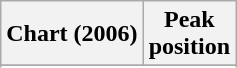<table class="wikitable sortable">
<tr>
<th>Chart (2006)</th>
<th>Peak<br>position</th>
</tr>
<tr>
</tr>
<tr>
</tr>
<tr>
</tr>
<tr>
</tr>
<tr>
</tr>
</table>
